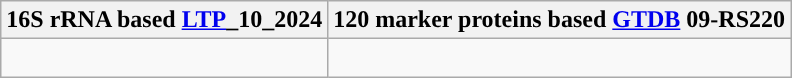<table class="wikitable">
<tr>
<th colspan=1>16S rRNA based <a href='#'>LTP</a>_10_2024</th>
<th colspan=1>120 marker proteins based <a href='#'>GTDB</a> 09-RS220</th>
</tr>
<tr>
<td style="vertical-align:top"><br></td>
<td><br></td>
</tr>
</table>
